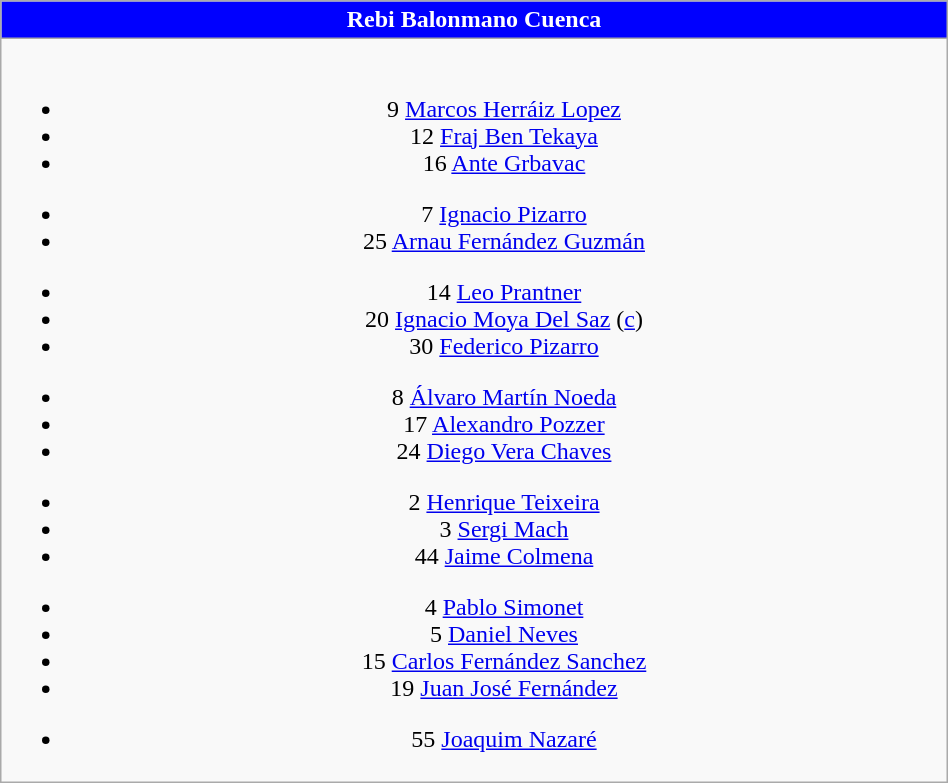<table class="wikitable" style="font-size:100%; text-align:center;" width=50%>
<tr>
<th colspan=5 style="background-color:#0000FF;color:#FFFFFF;text-align:center;"> Rebi Balonmano Cuenca</th>
</tr>
<tr>
<td><br>
<ul><li>9  <a href='#'>Marcos Herráiz Lopez</a></li><li>12  <a href='#'>Fraj Ben Tekaya</a></li><li>16  <a href='#'>Ante Grbavac</a></li></ul><ul><li>7  <a href='#'>Ignacio Pizarro</a></li><li>25  <a href='#'>Arnau Fernández Guzmán</a></li></ul><ul><li>14  <a href='#'>Leo Prantner</a></li><li>20  <a href='#'>Ignacio Moya Del Saz</a> (<a href='#'>c</a>)</li><li>30  <a href='#'>Federico Pizarro</a></li></ul><ul><li>8  <a href='#'>Álvaro Martín Noeda</a></li><li>17  <a href='#'>Alexandro Pozzer</a></li><li>24  <a href='#'>Diego Vera Chaves</a></li></ul><ul><li>2  <a href='#'>Henrique Teixeira</a></li><li>3  <a href='#'>Sergi Mach</a></li><li>44  <a href='#'>Jaime Colmena</a></li></ul><ul><li>4  <a href='#'>Pablo Simonet</a></li><li>5  <a href='#'>Daniel Neves</a></li><li>15  <a href='#'>Carlos Fernández Sanchez</a></li><li>19  <a href='#'>Juan José Fernández</a></li></ul><ul><li>55  <a href='#'>Joaquim Nazaré</a></li></ul></td>
</tr>
</table>
